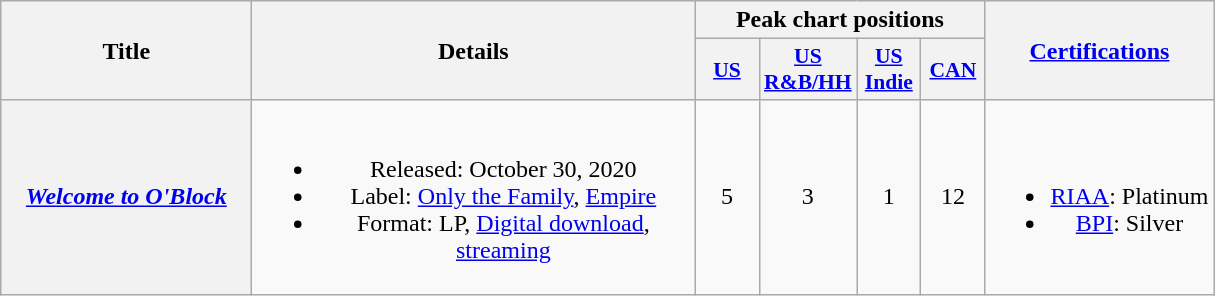<table class="wikitable plainrowheaders" style="text-align:center;">
<tr>
<th scope="col" rowspan="2" style="width:10em;">Title</th>
<th scope="col" rowspan="2" style="width:18em;">Details</th>
<th scope="col" colspan="4">Peak chart positions</th>
<th scope="col" rowspan="2"><a href='#'>Certifications</a></th>
</tr>
<tr>
<th scope="col" style="width:2.5em;font-size:90%;"><a href='#'>US</a><br></th>
<th scope="col" style="width:2.5em;font-size:90%;"><a href='#'>US R&B/HH</a><br></th>
<th scope="col" style="width:2.5em;font-size:90%;"><a href='#'>US Indie</a><br></th>
<th scope="col" style="width:2.5em;font-size:90%;"><a href='#'>CAN</a><br></th>
</tr>
<tr>
<th scope="row"><em><a href='#'>Welcome to O'Block</a></em></th>
<td><br><ul><li>Released: October 30, 2020</li><li>Label: <a href='#'>Only the Family</a>, <a href='#'>Empire</a></li><li>Format: LP, <a href='#'>Digital download</a>, <a href='#'>streaming</a></li></ul></td>
<td>5</td>
<td>3</td>
<td>1</td>
<td>12</td>
<td><br><ul><li><a href='#'>RIAA</a>: Platinum</li><li><a href='#'>BPI</a>: Silver</li></ul></td>
</tr>
</table>
